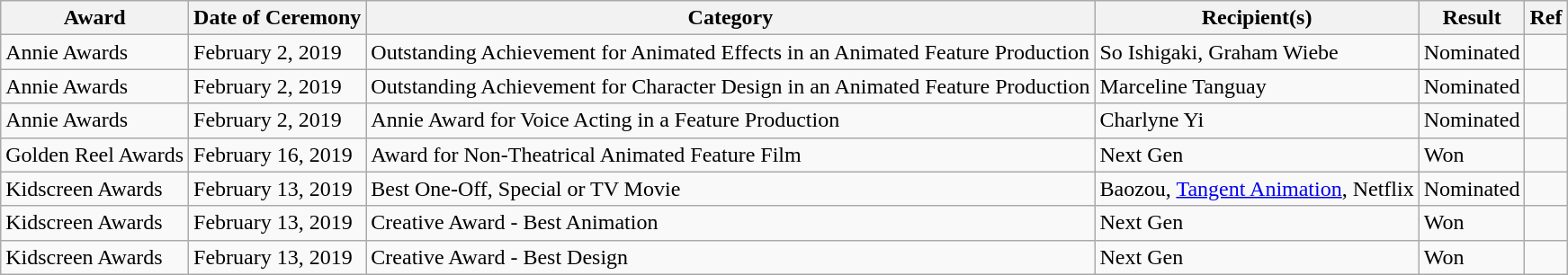<table class="wikitable sortable">
<tr>
<th>Award</th>
<th>Date of Ceremony</th>
<th>Category</th>
<th>Recipient(s)</th>
<th>Result</th>
<th>Ref</th>
</tr>
<tr>
<td>Annie Awards</td>
<td 46th Annie Awards>February 2, 2019</td>
<td>Outstanding Achievement for Animated Effects in an Animated Feature Production</td>
<td>So Ishigaki, Graham Wiebe</td>
<td>Nominated</td>
<td></td>
</tr>
<tr>
<td>Annie Awards</td>
<td 46th Annie Awards>February 2, 2019</td>
<td>Outstanding Achievement for Character Design in an Animated Feature Production</td>
<td>Marceline Tanguay</td>
<td>Nominated</td>
<td></td>
</tr>
<tr>
<td>Annie Awards</td>
<td 46th Annie Awards>February 2, 2019</td>
<td>Annie Award for Voice Acting in a Feature Production</td>
<td>Charlyne Yi</td>
<td>Nominated</td>
<td></td>
</tr>
<tr>
<td>Golden Reel Awards</td>
<td>February 16, 2019</td>
<td>Award for Non-Theatrical Animated Feature Film</td>
<td>Next Gen</td>
<td>Won</td>
<td></td>
</tr>
<tr>
<td>Kidscreen Awards</td>
<td>February 13, 2019</td>
<td>Best One-Off, Special or TV Movie</td>
<td>Baozou, <a href='#'>Tangent Animation</a>, Netflix</td>
<td>Nominated</td>
<td></td>
</tr>
<tr>
<td>Kidscreen Awards</td>
<td>February 13, 2019</td>
<td>Creative Award - Best Animation</td>
<td>Next Gen</td>
<td>Won</td>
<td></td>
</tr>
<tr>
<td>Kidscreen Awards</td>
<td>February 13, 2019</td>
<td>Creative Award - Best Design</td>
<td>Next Gen</td>
<td>Won</td>
<td></td>
</tr>
</table>
